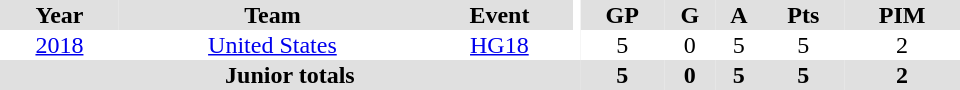<table border="0" cellpadding="1" cellspacing="0" ID="Table3" style="text-align:center; width:40em">
<tr bgcolor="#e0e0e0">
<th>Year</th>
<th>Team</th>
<th>Event</th>
<th rowspan="102" bgcolor="#ffffff"></th>
<th>GP</th>
<th>G</th>
<th>A</th>
<th>Pts</th>
<th>PIM</th>
</tr>
<tr>
<td><a href='#'>2018</a></td>
<td><a href='#'>United States</a></td>
<td><a href='#'>HG18</a></td>
<td>5</td>
<td>0</td>
<td>5</td>
<td>5</td>
<td>2</td>
</tr>
<tr bgcolor="#e0e0e0">
<th colspan="4">Junior totals</th>
<th>5</th>
<th>0</th>
<th>5</th>
<th>5</th>
<th>2</th>
</tr>
</table>
